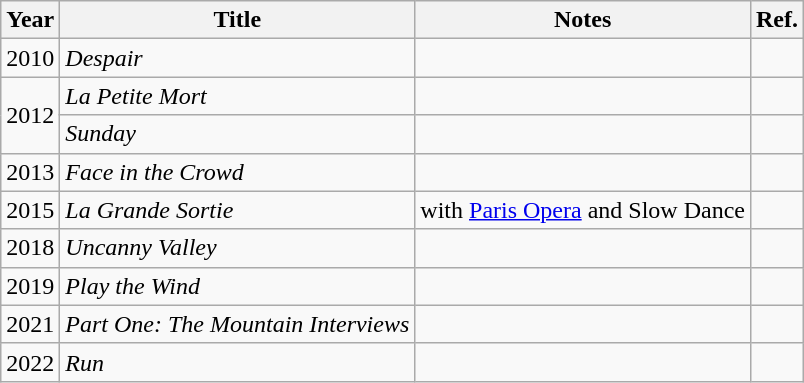<table class="wikitable">
<tr>
<th>Year</th>
<th>Title</th>
<th>Notes</th>
<th>Ref.</th>
</tr>
<tr>
<td>2010</td>
<td><em>Despair</em></td>
<td></td>
<td></td>
</tr>
<tr>
<td rowspan="2">2012</td>
<td><em>La Petite Mort</em></td>
<td></td>
<td></td>
</tr>
<tr>
<td><em>Sunday</em></td>
<td></td>
<td></td>
</tr>
<tr>
<td>2013</td>
<td><em>Face in the Crowd</em></td>
<td></td>
<td></td>
</tr>
<tr>
<td>2015</td>
<td><em>La Grande Sortie</em></td>
<td>with <a href='#'>Paris Opera</a> and Slow Dance</td>
<td></td>
</tr>
<tr>
<td>2018</td>
<td><em>Uncanny Valley</em></td>
<td></td>
<td></td>
</tr>
<tr>
<td>2019</td>
<td><em>Play the Wind</em></td>
<td></td>
<td></td>
</tr>
<tr>
<td>2021</td>
<td><em>Part One: The Mountain Interviews</em></td>
<td></td>
<td></td>
</tr>
<tr>
<td>2022</td>
<td><em>Run</em></td>
<td></td>
<td></td>
</tr>
</table>
